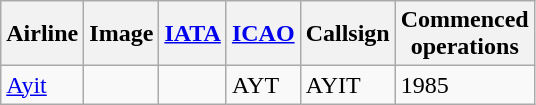<table class="wikitable sortable">
<tr valign="middle">
<th>Airline</th>
<th>Image</th>
<th><a href='#'>IATA</a></th>
<th><a href='#'>ICAO</a></th>
<th>Callsign</th>
<th>Commenced<br>operations</th>
</tr>
<tr>
<td><a href='#'>Ayit</a></td>
<td></td>
<td></td>
<td>AYT</td>
<td>AYIT</td>
<td>1985</td>
</tr>
</table>
